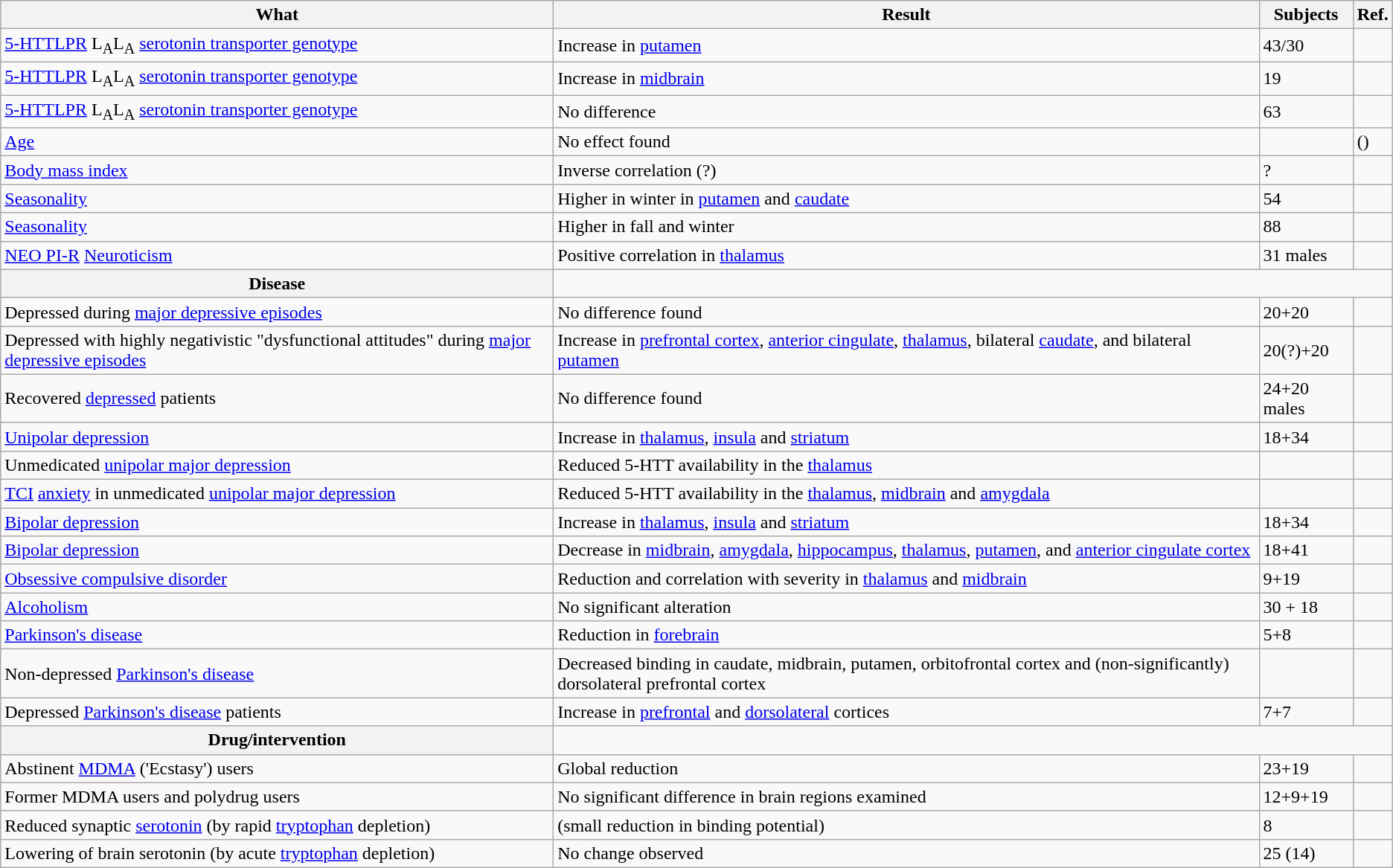<table class="wikitable">
<tr>
<th>What</th>
<th>Result</th>
<th>Subjects</th>
<th>Ref.</th>
</tr>
<tr>
<td><a href='#'>5-HTTLPR</a> L<sub>A</sub>L<sub>A</sub> <a href='#'>serotonin transporter genotype</a></td>
<td>Increase in <a href='#'>putamen</a></td>
<td>43/30</td>
<td></td>
</tr>
<tr>
<td><a href='#'>5-HTTLPR</a> L<sub>A</sub>L<sub>A</sub> <a href='#'>serotonin transporter genotype</a></td>
<td>Increase in <a href='#'>midbrain</a></td>
<td>19</td>
<td></td>
</tr>
<tr>
<td><a href='#'>5-HTTLPR</a> L<sub>A</sub>L<sub>A</sub> <a href='#'>serotonin transporter genotype</a></td>
<td>No difference</td>
<td>63</td>
<td></td>
</tr>
<tr>
<td><a href='#'>Age</a></td>
<td>No effect found</td>
<td></td>
<td> ()</td>
</tr>
<tr>
<td><a href='#'>Body mass index</a></td>
<td>Inverse correlation (?)</td>
<td>?</td>
<td></td>
</tr>
<tr>
<td><a href='#'>Seasonality</a></td>
<td>Higher in winter in <a href='#'>putamen</a> and <a href='#'>caudate</a></td>
<td>54</td>
<td></td>
</tr>
<tr>
<td><a href='#'>Seasonality</a></td>
<td>Higher in fall and winter</td>
<td>88</td>
<td></td>
</tr>
<tr>
<td><a href='#'>NEO PI-R</a> <a href='#'>Neuroticism</a></td>
<td>Positive correlation in <a href='#'>thalamus</a></td>
<td>31 males</td>
<td></td>
</tr>
<tr>
<th>Disease</th>
</tr>
<tr>
<td>Depressed during <a href='#'>major depressive episodes</a></td>
<td>No difference found</td>
<td>20+20</td>
<td></td>
</tr>
<tr>
<td>Depressed with highly negativistic "dysfunctional attitudes" during <a href='#'>major depressive episodes</a></td>
<td>Increase in <a href='#'>prefrontal cortex</a>, <a href='#'>anterior cingulate</a>, <a href='#'>thalamus</a>, bilateral <a href='#'>caudate</a>, and bilateral <a href='#'>putamen</a></td>
<td>20(?)+20</td>
<td></td>
</tr>
<tr>
<td>Recovered <a href='#'>depressed</a> patients</td>
<td>No difference found</td>
<td>24+20 males</td>
<td></td>
</tr>
<tr>
<td><a href='#'>Unipolar depression</a></td>
<td>Increase in <a href='#'>thalamus</a>, <a href='#'>insula</a> and <a href='#'>striatum</a></td>
<td>18+34</td>
<td></td>
</tr>
<tr>
<td>Unmedicated <a href='#'>unipolar major depression</a></td>
<td>Reduced 5-HTT availability in the <a href='#'>thalamus</a></td>
<td></td>
<td></td>
</tr>
<tr>
<td><a href='#'>TCI</a> <a href='#'>anxiety</a> in unmedicated <a href='#'>unipolar major depression</a></td>
<td>Reduced 5-HTT availability in the <a href='#'>thalamus</a>, <a href='#'>midbrain</a> and <a href='#'>amygdala</a></td>
<td></td>
<td></td>
</tr>
<tr>
<td><a href='#'>Bipolar depression</a></td>
<td>Increase in <a href='#'>thalamus</a>, <a href='#'>insula</a> and <a href='#'>striatum</a></td>
<td>18+34</td>
<td></td>
</tr>
<tr>
<td><a href='#'>Bipolar depression</a></td>
<td>Decrease in <a href='#'>midbrain</a>, <a href='#'>amygdala</a>, <a href='#'>hippocampus</a>, <a href='#'>thalamus</a>, <a href='#'>putamen</a>, and <a href='#'>anterior cingulate cortex</a></td>
<td>18+41</td>
<td></td>
</tr>
<tr>
<td><a href='#'>Obsessive compulsive disorder</a></td>
<td>Reduction and correlation with severity in <a href='#'>thalamus</a> and <a href='#'>midbrain</a></td>
<td>9+19</td>
<td></td>
</tr>
<tr>
<td><a href='#'>Alcoholism</a></td>
<td>No significant alteration</td>
<td>30 + 18</td>
<td></td>
</tr>
<tr>
<td><a href='#'>Parkinson's disease</a></td>
<td>Reduction in <a href='#'>forebrain</a></td>
<td>5+8</td>
<td></td>
</tr>
<tr>
<td>Non-depressed <a href='#'>Parkinson's disease</a></td>
<td>Decreased binding in caudate, midbrain, putamen, orbitofrontal cortex and (non-significantly) dorsolateral prefrontal cortex</td>
<td></td>
<td></td>
</tr>
<tr>
<td>Depressed <a href='#'>Parkinson's disease</a> patients</td>
<td>Increase in <a href='#'>prefrontal</a> and <a href='#'>dorsolateral</a> cortices</td>
<td>7+7</td>
<td></td>
</tr>
<tr>
<th>Drug/intervention</th>
</tr>
<tr>
<td>Abstinent <a href='#'>MDMA</a> ('Ecstasy') users</td>
<td>Global reduction</td>
<td>23+19</td>
<td></td>
</tr>
<tr>
<td>Former MDMA users and polydrug users</td>
<td>No significant difference in brain regions examined</td>
<td>12+9+19</td>
<td></td>
</tr>
<tr>
<td>Reduced synaptic <a href='#'>serotonin</a> (by rapid <a href='#'>tryptophan</a> depletion)</td>
<td>(small reduction in binding potential)</td>
<td>8</td>
<td></td>
</tr>
<tr>
<td>Lowering of brain serotonin (by acute <a href='#'>tryptophan</a> depletion)</td>
<td>No change observed</td>
<td>25 (14)</td>
<td></td>
</tr>
</table>
